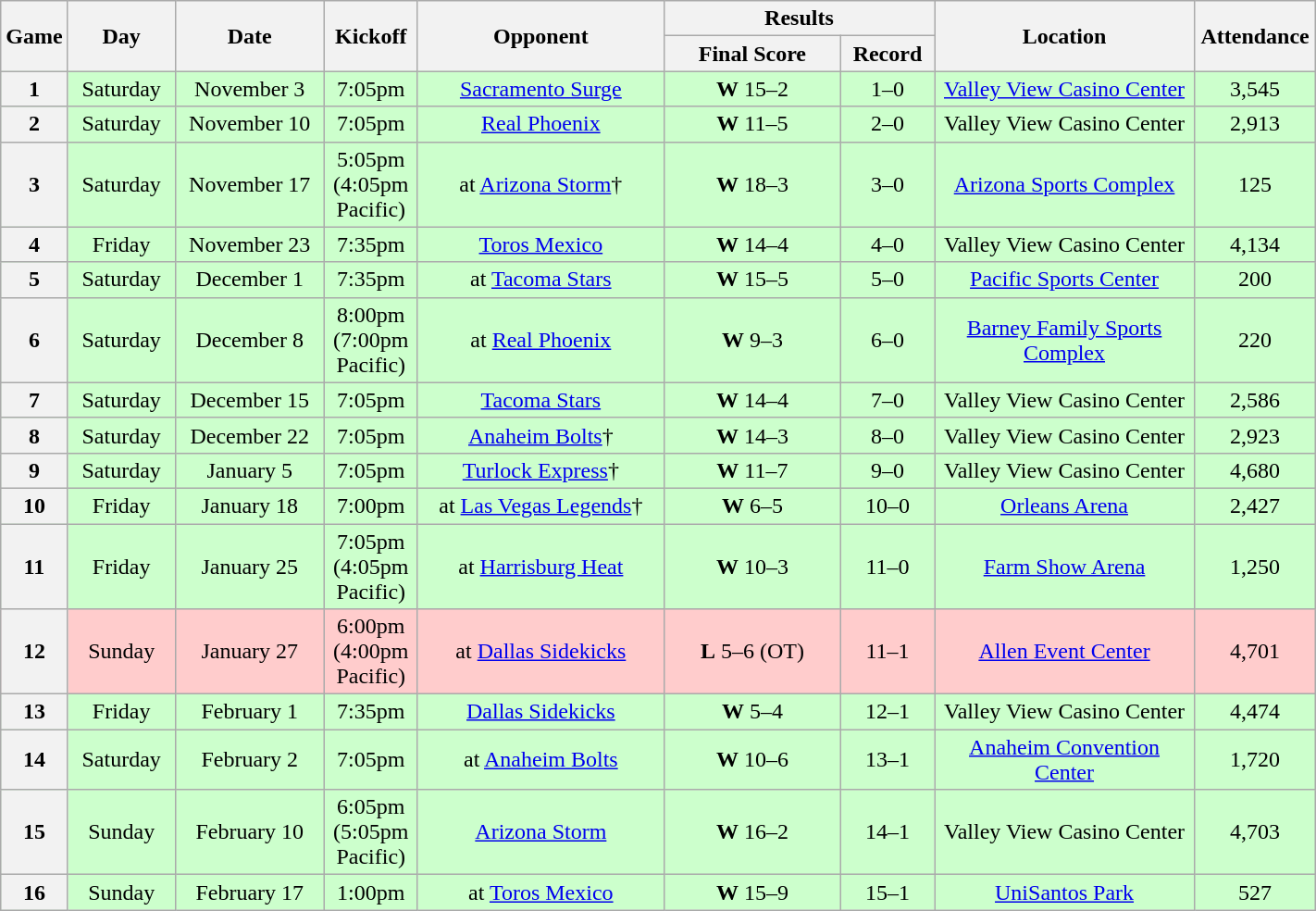<table class="wikitable">
<tr>
<th rowspan="2" width="40">Game</th>
<th rowspan="2" width="70">Day</th>
<th rowspan="2" width="100">Date</th>
<th rowspan="2" width="60">Kickoff</th>
<th rowspan="2" width="170">Opponent</th>
<th colspan="2" width="180">Results</th>
<th rowspan="2" width="180">Location</th>
<th rowspan="2" width="80">Attendance</th>
</tr>
<tr>
<th width="120">Final Score</th>
<th width="60">Record</th>
</tr>
<tr align="center" bgcolor="#CCFFCC">
<th>1</th>
<td>Saturday</td>
<td>November 3</td>
<td>7:05pm</td>
<td><a href='#'>Sacramento Surge</a></td>
<td><strong>W</strong> 15–2</td>
<td>1–0</td>
<td><a href='#'>Valley View Casino Center</a></td>
<td>3,545</td>
</tr>
<tr align="center" bgcolor="#CCFFCC">
<th>2</th>
<td>Saturday</td>
<td>November 10</td>
<td>7:05pm</td>
<td><a href='#'>Real Phoenix</a></td>
<td><strong>W</strong> 11–5</td>
<td>2–0</td>
<td>Valley View Casino Center</td>
<td>2,913</td>
</tr>
<tr align="center" bgcolor="#CCFFCC">
<th>3</th>
<td>Saturday</td>
<td>November 17</td>
<td>5:05pm<br>(4:05pm Pacific)</td>
<td>at <a href='#'>Arizona Storm</a>†</td>
<td><strong>W</strong> 18–3</td>
<td>3–0</td>
<td><a href='#'>Arizona Sports Complex</a></td>
<td>125</td>
</tr>
<tr align="center" bgcolor="#CCFFCC">
<th>4</th>
<td>Friday</td>
<td>November 23</td>
<td>7:35pm</td>
<td><a href='#'>Toros Mexico</a></td>
<td><strong>W</strong> 14–4</td>
<td>4–0</td>
<td>Valley View Casino Center</td>
<td>4,134</td>
</tr>
<tr align="center" bgcolor="#CCFFCC">
<th>5</th>
<td>Saturday</td>
<td>December 1</td>
<td>7:35pm</td>
<td>at <a href='#'>Tacoma Stars</a></td>
<td><strong>W</strong> 15–5</td>
<td>5–0</td>
<td><a href='#'>Pacific Sports Center</a></td>
<td>200</td>
</tr>
<tr align="center" bgcolor="#CCFFCC">
<th>6</th>
<td>Saturday</td>
<td>December 8</td>
<td>8:00pm<br>(7:00pm Pacific)</td>
<td>at <a href='#'>Real Phoenix</a></td>
<td><strong>W</strong> 9–3</td>
<td>6–0</td>
<td><a href='#'>Barney Family Sports Complex</a></td>
<td>220</td>
</tr>
<tr align="center" bgcolor="#CCFFCC">
<th>7</th>
<td>Saturday</td>
<td>December 15</td>
<td>7:05pm</td>
<td><a href='#'>Tacoma Stars</a></td>
<td><strong>W</strong> 14–4</td>
<td>7–0</td>
<td>Valley View Casino Center</td>
<td>2,586</td>
</tr>
<tr align="center" bgcolor="#CCFFCC">
<th>8</th>
<td>Saturday</td>
<td>December 22</td>
<td>7:05pm</td>
<td><a href='#'>Anaheim Bolts</a>†</td>
<td><strong>W</strong> 14–3</td>
<td>8–0</td>
<td>Valley View Casino Center</td>
<td>2,923</td>
</tr>
<tr align="center" bgcolor="#CCFFCC">
<th>9</th>
<td>Saturday</td>
<td>January 5</td>
<td>7:05pm</td>
<td><a href='#'>Turlock Express</a>†</td>
<td><strong>W</strong> 11–7</td>
<td>9–0</td>
<td>Valley View Casino Center</td>
<td>4,680</td>
</tr>
<tr align="center" bgcolor="#CCFFCC">
<th>10</th>
<td>Friday</td>
<td>January 18</td>
<td>7:00pm</td>
<td>at <a href='#'>Las Vegas Legends</a>†</td>
<td><strong>W</strong> 6–5</td>
<td>10–0</td>
<td><a href='#'>Orleans Arena</a></td>
<td>2,427</td>
</tr>
<tr align="center" bgcolor="#CCFFCC">
<th>11</th>
<td>Friday</td>
<td>January 25</td>
<td>7:05pm<br>(4:05pm Pacific)</td>
<td>at <a href='#'>Harrisburg Heat</a></td>
<td><strong>W</strong> 10–3</td>
<td>11–0</td>
<td><a href='#'>Farm Show Arena</a></td>
<td>1,250</td>
</tr>
<tr align="center" bgcolor="#FFCCCC">
<th>12</th>
<td>Sunday</td>
<td>January 27</td>
<td>6:00pm<br>(4:00pm Pacific)</td>
<td>at <a href='#'>Dallas Sidekicks</a></td>
<td><strong>L</strong> 5–6 (OT)</td>
<td>11–1</td>
<td><a href='#'>Allen Event Center</a></td>
<td>4,701</td>
</tr>
<tr align="center" bgcolor="#CCFFCC">
<th>13</th>
<td>Friday</td>
<td>February 1</td>
<td>7:35pm</td>
<td><a href='#'>Dallas Sidekicks</a></td>
<td><strong>W</strong> 5–4</td>
<td>12–1</td>
<td>Valley View Casino Center</td>
<td>4,474</td>
</tr>
<tr align="center" bgcolor="#CCFFCC">
<th>14</th>
<td>Saturday</td>
<td>February 2</td>
<td>7:05pm</td>
<td>at <a href='#'>Anaheim Bolts</a></td>
<td><strong>W</strong> 10–6</td>
<td>13–1</td>
<td><a href='#'>Anaheim Convention Center</a></td>
<td>1,720</td>
</tr>
<tr align="center" bgcolor="#CCFFCC">
<th>15</th>
<td>Sunday</td>
<td>February 10</td>
<td>6:05pm<br>(5:05pm Pacific)</td>
<td><a href='#'>Arizona Storm</a></td>
<td><strong>W</strong> 16–2</td>
<td>14–1</td>
<td>Valley View Casino Center</td>
<td>4,703</td>
</tr>
<tr align="center" bgcolor="#CCFFCC">
<th>16</th>
<td>Sunday</td>
<td>February 17</td>
<td>1:00pm</td>
<td>at <a href='#'>Toros Mexico</a></td>
<td><strong>W</strong> 15–9</td>
<td>15–1</td>
<td><a href='#'>UniSantos Park</a></td>
<td>527</td>
</tr>
</table>
